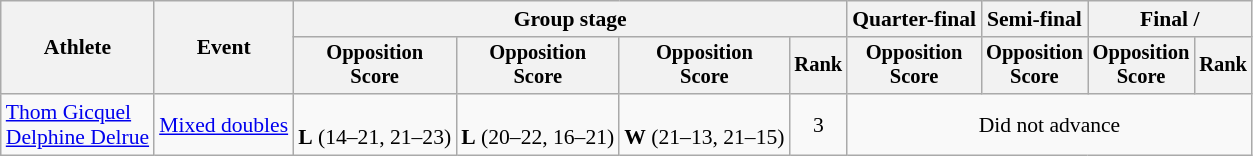<table class="wikitable" style="font-size:90%">
<tr>
<th rowspan="2">Athlete</th>
<th rowspan="2">Event</th>
<th colspan="4">Group stage</th>
<th>Quarter-final</th>
<th>Semi-final</th>
<th colspan="2">Final / </th>
</tr>
<tr style="font-size:95%">
<th>Opposition<br>Score</th>
<th>Opposition<br>Score</th>
<th>Opposition<br>Score</th>
<th>Rank</th>
<th>Opposition<br>Score</th>
<th>Opposition<br>Score</th>
<th>Opposition<br>Score</th>
<th>Rank</th>
</tr>
<tr align="center">
<td align="left"><a href='#'>Thom Gicquel</a><br><a href='#'>Delphine Delrue</a></td>
<td align="left"><a href='#'>Mixed doubles</a></td>
<td><br><strong>L</strong> (14–21, 21–23)</td>
<td><br><strong>L</strong> (20–22, 16–21)</td>
<td><br><strong>W</strong> (21–13, 21–15)</td>
<td>3</td>
<td colspan="4">Did not advance</td>
</tr>
</table>
